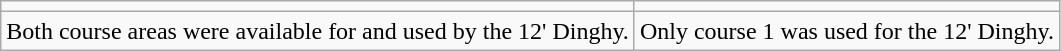<table class="wikitable" style="text-align:center;">
<tr>
<td></td>
<td></td>
</tr>
<tr>
<td>Both course areas were available for and used by the 12' Dinghy.</td>
<td>Only course 1 was used for the 12' Dinghy.</td>
</tr>
</table>
